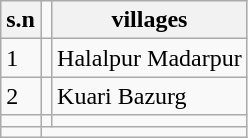<table class="wikitable">
<tr>
<th>s.n</th>
<td></td>
<th>villages</th>
</tr>
<tr>
<td>1</td>
<td></td>
<td>Halalpur Madarpur</td>
</tr>
<tr>
<td>2</td>
<td></td>
<td>Kuari Bazurg</td>
</tr>
<tr>
<td></td>
<td></td>
<td></td>
</tr>
<tr>
<td></td>
</tr>
</table>
